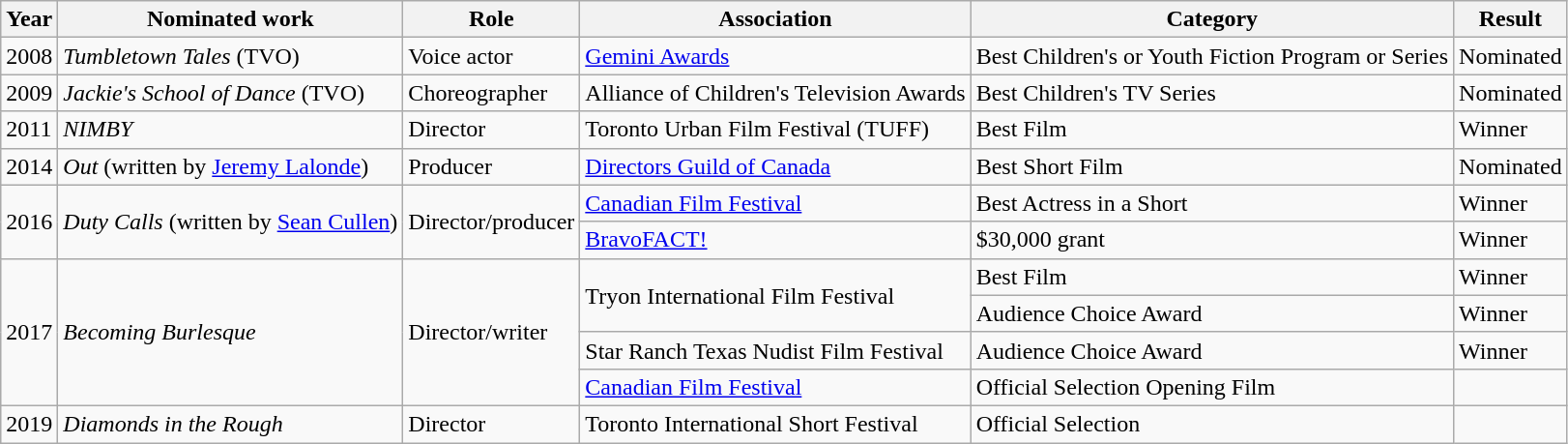<table class="wikitable sortable">
<tr>
<th>Year</th>
<th>Nominated work</th>
<th>Role</th>
<th>Association</th>
<th>Category</th>
<th>Result</th>
</tr>
<tr>
<td>2008</td>
<td><em>Tumbletown Tales</em> (TVO)</td>
<td>Voice actor</td>
<td><a href='#'>Gemini Awards</a></td>
<td>Best Children's or Youth Fiction Program or Series</td>
<td>Nominated</td>
</tr>
<tr>
<td>2009</td>
<td><em>Jackie's School of Dance</em> (TVO)</td>
<td>Choreographer</td>
<td>Alliance of Children's Television Awards</td>
<td>Best Children's TV Series</td>
<td>Nominated</td>
</tr>
<tr>
<td>2011</td>
<td><em>NIMBY</em></td>
<td>Director</td>
<td>Toronto Urban Film Festival (TUFF)</td>
<td>Best Film</td>
<td>Winner</td>
</tr>
<tr>
<td>2014</td>
<td><em>Out</em> (written by <a href='#'>Jeremy Lalonde</a>)</td>
<td>Producer</td>
<td><a href='#'>Directors Guild of Canada</a></td>
<td>Best Short Film</td>
<td>Nominated</td>
</tr>
<tr>
<td rowspan="2">2016</td>
<td rowspan="2"><em>Duty Calls</em> (written by <a href='#'>Sean Cullen</a>)</td>
<td rowspan="2">Director/producer</td>
<td><a href='#'>Canadian Film Festival</a></td>
<td>Best Actress in a Short</td>
<td>Winner</td>
</tr>
<tr>
<td><a href='#'>BravoFACT!</a></td>
<td>$30,000 grant</td>
<td>Winner</td>
</tr>
<tr>
<td rowspan="4">2017</td>
<td rowspan="4"><em>Becoming Burlesque</em></td>
<td rowspan="4">Director/writer</td>
<td rowspan="2">Tryon International Film Festival</td>
<td>Best Film</td>
<td>Winner</td>
</tr>
<tr>
<td>Audience Choice Award</td>
<td>Winner</td>
</tr>
<tr>
<td rowspan="1">Star Ranch Texas Nudist Film Festival</td>
<td>Audience Choice Award</td>
<td>Winner</td>
</tr>
<tr>
<td><a href='#'>Canadian Film Festival</a></td>
<td>Official Selection Opening Film</td>
<td></td>
</tr>
<tr>
<td>2019</td>
<td><em>Diamonds in the Rough</em></td>
<td>Director</td>
<td>Toronto International Short Festival</td>
<td>Official Selection</td>
<td></td>
</tr>
</table>
